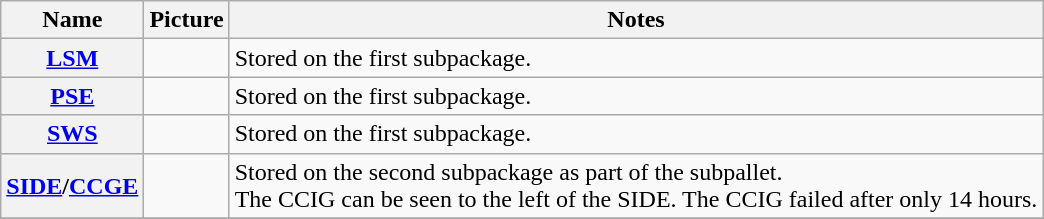<table class="wikitable">
<tr>
<th>Name</th>
<th>Picture</th>
<th>Notes</th>
</tr>
<tr>
<th><a href='#'>LSM</a></th>
<td></td>
<td>Stored on the first subpackage.</td>
</tr>
<tr>
<th><a href='#'>PSE</a></th>
<td></td>
<td>Stored on the first subpackage.</td>
</tr>
<tr>
<th><a href='#'>SWS</a></th>
<td></td>
<td>Stored on the first subpackage.</td>
</tr>
<tr>
<th><a href='#'>SIDE</a>/<a href='#'>CCGE</a></th>
<td></td>
<td>Stored on the second subpackage as part of the subpallet.<br>The CCIG can be seen to the left of the SIDE. The CCIG failed after only 14 hours.</td>
</tr>
<tr>
</tr>
</table>
